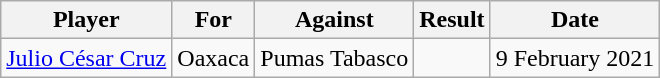<table class="wikitable sortable">
<tr>
<th>Player</th>
<th>For</th>
<th>Against</th>
<th>Result</th>
<th>Date</th>
</tr>
<tr>
<td> <a href='#'>Julio César Cruz</a></td>
<td>Oaxaca</td>
<td>Pumas Tabasco</td>
<td align=center></td>
<td>9 February 2021</td>
</tr>
</table>
